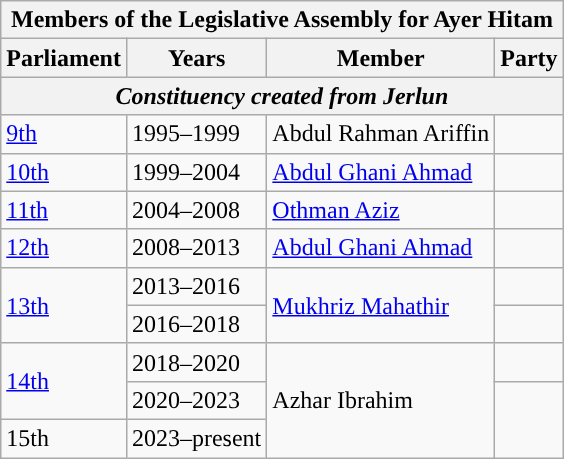<table class="wikitable">
<tr>
<th colspan="4">Members of the Legislative Assembly for Ayer Hitam</th>
</tr>
<tr>
<th>Parliament</th>
<th>Years</th>
<th>Member</th>
<th>Party</th>
</tr>
<tr>
<th colspan="4"><em>Constituency created from Jerlun</em></th>
</tr>
<tr>
<td><a href='#'>9th</a></td>
<td>1995–1999</td>
<td>Abdul Rahman Ariffin</td>
<td></td>
</tr>
<tr>
<td><a href='#'>10th</a></td>
<td>1999–2004</td>
<td><a href='#'>Abdul Ghani Ahmad</a></td>
<td></td>
</tr>
<tr>
<td><a href='#'>11th</a></td>
<td>2004–2008</td>
<td><a href='#'>Othman Aziz</a></td>
<td></td>
</tr>
<tr>
<td><a href='#'>12th</a></td>
<td>2008–2013</td>
<td><a href='#'>Abdul Ghani Ahmad</a></td>
<td></td>
</tr>
<tr>
<td rowspan="2"><a href='#'>13th</a></td>
<td>2013–2016</td>
<td rowspan=2><a href='#'>Mukhriz Mahathir</a></td>
<td></td>
</tr>
<tr>
<td>2016–2018</td>
<td></td>
</tr>
<tr>
<td rowspan="2"><a href='#'>14th</a></td>
<td>2018–2020</td>
<td rowspan=3>Azhar Ibrahim</td>
<td></td>
</tr>
<tr>
<td>2020–2023</td>
<td rowspan=2></td>
</tr>
<tr>
<td>15th</td>
<td>2023–present</td>
</tr>
</table>
